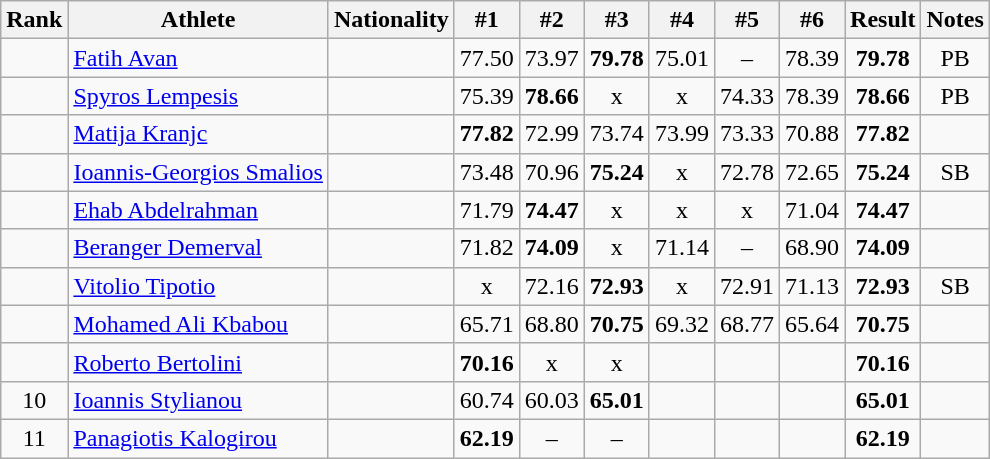<table class="wikitable sortable" style="text-align:center">
<tr>
<th>Rank</th>
<th>Athlete</th>
<th>Nationality</th>
<th>#1</th>
<th>#2</th>
<th>#3</th>
<th>#4</th>
<th>#5</th>
<th>#6</th>
<th>Result</th>
<th>Notes</th>
</tr>
<tr>
<td></td>
<td align="left"><a href='#'>Fatih Avan</a></td>
<td align=left></td>
<td>77.50</td>
<td>73.97</td>
<td><strong>79.78</strong></td>
<td>75.01</td>
<td>–</td>
<td>78.39</td>
<td><strong>79.78</strong></td>
<td>PB</td>
</tr>
<tr>
<td></td>
<td align="left"><a href='#'>Spyros Lempesis</a></td>
<td align=left></td>
<td>75.39</td>
<td><strong>78.66</strong></td>
<td>x</td>
<td>x</td>
<td>74.33</td>
<td>78.39</td>
<td><strong>78.66</strong></td>
<td>PB</td>
</tr>
<tr>
<td></td>
<td align="left"><a href='#'>Matija Kranjc</a></td>
<td align=left></td>
<td><strong>77.82</strong></td>
<td>72.99</td>
<td>73.74</td>
<td>73.99</td>
<td>73.33</td>
<td>70.88</td>
<td><strong>77.82</strong></td>
<td></td>
</tr>
<tr>
<td></td>
<td align="left"><a href='#'>Ioannis-Georgios Smalios</a></td>
<td align=left></td>
<td>73.48</td>
<td>70.96</td>
<td><strong>75.24</strong></td>
<td>x</td>
<td>72.78</td>
<td>72.65</td>
<td><strong>75.24</strong></td>
<td>SB</td>
</tr>
<tr>
<td></td>
<td align="left"><a href='#'>Ehab Abdelrahman</a></td>
<td align=left></td>
<td>71.79</td>
<td><strong>74.47</strong></td>
<td>x</td>
<td>x</td>
<td>x</td>
<td>71.04</td>
<td><strong>74.47</strong></td>
<td></td>
</tr>
<tr>
<td></td>
<td align="left"><a href='#'>Beranger Demerval</a></td>
<td align=left></td>
<td>71.82</td>
<td><strong>74.09</strong></td>
<td>x</td>
<td>71.14</td>
<td>–</td>
<td>68.90</td>
<td><strong>74.09</strong></td>
<td></td>
</tr>
<tr>
<td></td>
<td align="left"><a href='#'>Vitolio Tipotio</a></td>
<td align=left></td>
<td>x</td>
<td>72.16</td>
<td><strong>72.93</strong></td>
<td>x</td>
<td>72.91</td>
<td>71.13</td>
<td><strong>72.93</strong></td>
<td>SB</td>
</tr>
<tr>
<td></td>
<td align="left"><a href='#'>Mohamed Ali Kbabou</a></td>
<td align=left></td>
<td>65.71</td>
<td>68.80</td>
<td><strong>70.75</strong></td>
<td>69.32</td>
<td>68.77</td>
<td>65.64</td>
<td><strong>70.75</strong></td>
<td></td>
</tr>
<tr>
<td></td>
<td align="left"><a href='#'>Roberto Bertolini</a></td>
<td align=left></td>
<td><strong>70.16</strong></td>
<td>x</td>
<td>x</td>
<td></td>
<td></td>
<td></td>
<td><strong>70.16</strong></td>
<td></td>
</tr>
<tr>
<td>10</td>
<td align="left"><a href='#'>Ioannis Stylianou</a></td>
<td align=left></td>
<td>60.74</td>
<td>60.03</td>
<td><strong>65.01</strong></td>
<td></td>
<td></td>
<td></td>
<td><strong>65.01</strong></td>
<td></td>
</tr>
<tr>
<td>11</td>
<td align="left"><a href='#'>Panagiotis Kalogirou</a></td>
<td align=left></td>
<td><strong>62.19</strong></td>
<td>–</td>
<td>–</td>
<td></td>
<td></td>
<td></td>
<td><strong>62.19</strong></td>
<td></td>
</tr>
</table>
